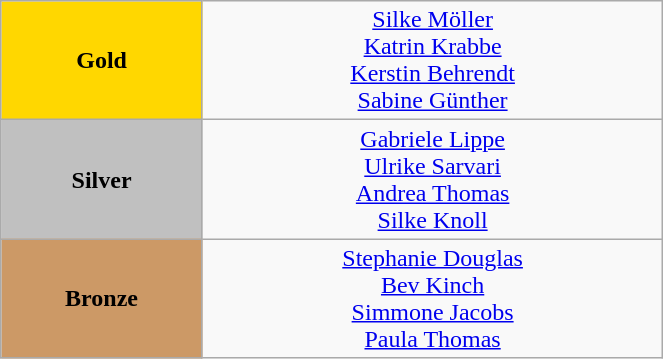<table class="wikitable" style="text-align:center; " width="35%">
<tr>
<td bgcolor="gold"><strong>Gold</strong></td>
<td><a href='#'>Silke Möller</a><br><a href='#'>Katrin Krabbe</a><br><a href='#'>Kerstin Behrendt</a><br><a href='#'>Sabine Günther</a><br><small><em></em></small></td>
</tr>
<tr>
<td bgcolor="silver"><strong>Silver</strong></td>
<td><a href='#'>Gabriele Lippe</a><br><a href='#'>Ulrike Sarvari</a><br><a href='#'>Andrea Thomas</a><br><a href='#'>Silke Knoll</a><br><small><em></em></small></td>
</tr>
<tr>
<td bgcolor="CC9966"><strong>Bronze</strong></td>
<td><a href='#'>Stephanie Douglas</a><br><a href='#'>Bev Kinch</a><br><a href='#'>Simmone Jacobs</a><br><a href='#'>Paula Thomas</a><br><small><em></em></small></td>
</tr>
</table>
